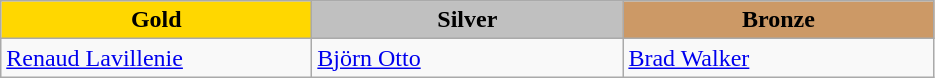<table class="wikitable" style="text-align:left">
<tr align="center">
<td width=200 bgcolor=gold><strong>Gold</strong></td>
<td width=200 bgcolor=silver><strong>Silver</strong></td>
<td width=200 bgcolor=CC9966><strong>Bronze</strong></td>
</tr>
<tr>
<td><a href='#'>Renaud Lavillenie</a><br><em></em></td>
<td><a href='#'>Björn Otto</a><br> <em></em></td>
<td><a href='#'>Brad Walker</a><br> <em></em></td>
</tr>
</table>
